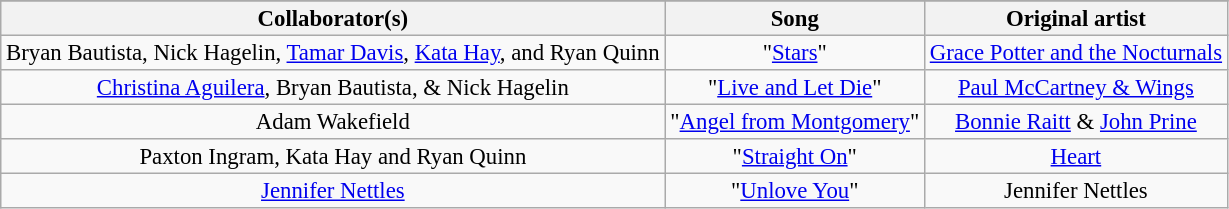<table class="wikitable" style ="text-align:center; font-size:95%; line-height:16px;">
<tr>
</tr>
<tr>
<th>Collaborator(s)</th>
<th>Song</th>
<th>Original artist</th>
</tr>
<tr>
<td>Bryan Bautista, Nick Hagelin, <a href='#'>Tamar Davis</a>, <a href='#'>Kata Hay</a>, and Ryan Quinn</td>
<td>"<a href='#'>Stars</a>"</td>
<td><a href='#'>Grace Potter and the Nocturnals</a></td>
</tr>
<tr>
<td><a href='#'>Christina Aguilera</a>, Bryan Bautista, & Nick Hagelin</td>
<td>"<a href='#'>Live and Let Die</a>"</td>
<td><a href='#'>Paul McCartney & Wings</a></td>
</tr>
<tr>
<td>Adam Wakefield</td>
<td>"<a href='#'>Angel from Montgomery</a>"</td>
<td><a href='#'>Bonnie Raitt</a> & <a href='#'>John Prine</a></td>
</tr>
<tr>
<td>Paxton Ingram, Kata Hay and Ryan Quinn</td>
<td>"<a href='#'>Straight On</a>"</td>
<td><a href='#'>Heart</a></td>
</tr>
<tr>
<td><a href='#'>Jennifer Nettles</a></td>
<td>"<a href='#'>Unlove You</a>"</td>
<td>Jennifer Nettles</td>
</tr>
</table>
